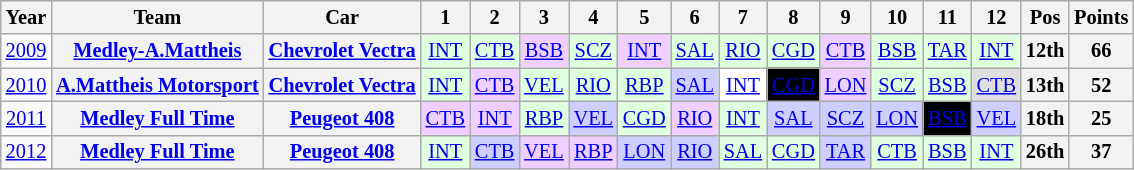<table class="wikitable" border="1" style="text-align:center; font-size:85%;">
<tr>
<th>Year</th>
<th>Team</th>
<th>Car</th>
<th>1</th>
<th>2</th>
<th>3</th>
<th>4</th>
<th>5</th>
<th>6</th>
<th>7</th>
<th>8</th>
<th>9</th>
<th>10</th>
<th>11</th>
<th>12</th>
<th>Pos</th>
<th>Points</th>
</tr>
<tr>
<td><a href='#'>2009</a></td>
<th nowrap><a href='#'>Medley-A.Mattheis</a></th>
<th nowrap><a href='#'>Chevrolet Vectra</a></th>
<td style="background:#dfffdf;"><a href='#'>INT</a><br></td>
<td style="background:#dfffdf;"><a href='#'>CTB</a><br></td>
<td style="background:#efcfff;"><a href='#'>BSB</a><br></td>
<td style="background:#dfffdf;"><a href='#'>SCZ</a><br></td>
<td style="background:#efcfff;"><a href='#'>INT</a><br></td>
<td style="background:#dfffdf;"><a href='#'>SAL</a><br></td>
<td style="background:#dfffdf;"><a href='#'>RIO</a><br></td>
<td style="background:#dfffdf;"><a href='#'>CGD</a><br></td>
<td style="background:#efcfff;"><a href='#'>CTB</a><br></td>
<td style="background:#dfffdf;"><a href='#'>BSB</a><br></td>
<td style="background:#dfffdf;"><a href='#'>TAR</a><br></td>
<td style="background:#dfffdf;"><a href='#'>INT</a><br></td>
<th>12th</th>
<th>66</th>
</tr>
<tr>
<td><a href='#'>2010</a></td>
<th nowrap><a href='#'>A.Mattheis Motorsport</a></th>
<th nowrap><a href='#'>Chevrolet Vectra</a></th>
<td style="background:#dfffdf;"><a href='#'>INT</a><br></td>
<td style="background:#efcfff;"><a href='#'>CTB</a><br></td>
<td style="background:#dfffdf;"><a href='#'>VEL</a><br></td>
<td style="background:#dfffdf;"><a href='#'>RIO</a><br></td>
<td style="background:#dfffdf;"><a href='#'>RBP</a><br></td>
<td style="background:#cfcfff;"><a href='#'>SAL</a><br></td>
<td style="background:#ffffff;"><a href='#'>INT</a><br></td>
<td style="background:black; color:white;"><a href='#'><span>CGD</span></a><br></td>
<td style="background:#efcfff;"><a href='#'>LON</a><br></td>
<td style="background:#dfffdf;"><a href='#'>SCZ</a><br></td>
<td style="background:#dfffdf;"><a href='#'>BSB</a><br></td>
<td style="background:#DFDFDF;"><a href='#'>CTB</a><br></td>
<th>13th</th>
<th>52</th>
</tr>
<tr>
<td><a href='#'>2011</a></td>
<th nowrap><a href='#'>Medley Full Time</a></th>
<th nowrap><a href='#'>Peugeot 408</a></th>
<td style="background:#efcfff;"><a href='#'>CTB</a><br></td>
<td style="background:#efcfff;"><a href='#'>INT</a><br></td>
<td style="background:#dfffdf;"><a href='#'>RBP</a><br></td>
<td style="background:#cfcfff;"><a href='#'>VEL</a><br></td>
<td style="background:#dfffdf;"><a href='#'>CGD</a><br></td>
<td style="background:#efcfff;"><a href='#'>RIO</a><br></td>
<td style="background:#dfffdf;"><a href='#'>INT</a><br></td>
<td style="background:#cfcfff;"><a href='#'>SAL</a><br></td>
<td style="background:#cfcfff;"><a href='#'>SCZ</a><br></td>
<td style="background:#cfcfff;"><a href='#'>LON</a><br></td>
<td style="background:black; color:white;"><a href='#'><span>BSB</span></a><br></td>
<td style="background:#cfcfff;"><a href='#'>VEL</a><br></td>
<th>18th</th>
<th>25</th>
</tr>
<tr>
<td><a href='#'>2012</a></td>
<th nowrap><a href='#'>Medley Full Time</a></th>
<th nowrap><a href='#'>Peugeot 408</a></th>
<td style="background:#dfffdf;"><a href='#'>INT</a><br></td>
<td style="background:#cfcfff;"><a href='#'>CTB</a><br></td>
<td style="background:#efcfff;"><a href='#'>VEL</a><br></td>
<td style="background:#efcfff;"><a href='#'>RBP</a><br></td>
<td style="background:#cfcfff;"><a href='#'>LON</a><br></td>
<td style="background:#cfcfff;"><a href='#'>RIO</a><br></td>
<td style="background:#DFFFDF;"><a href='#'>SAL</a><br></td>
<td style="background:#DFFFDF;"><a href='#'>CGD</a><br></td>
<td style="background:#cfcfff;"><a href='#'>TAR</a><br></td>
<td style="background:#DFFFDF;"><a href='#'>CTB</a><br></td>
<td style="background:#DFFFDF;"><a href='#'>BSB</a><br></td>
<td style="background:#DFFFDF;"><a href='#'>INT</a><br></td>
<th>26th</th>
<th>37</th>
</tr>
</table>
